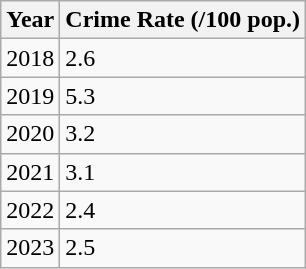<table class="wikitable">
<tr>
<th>Year</th>
<th>Crime Rate (/100 pop.)</th>
</tr>
<tr>
<td>2018</td>
<td>2.6</td>
</tr>
<tr>
<td>2019</td>
<td>5.3</td>
</tr>
<tr>
<td>2020</td>
<td>3.2</td>
</tr>
<tr>
<td>2021</td>
<td>3.1</td>
</tr>
<tr>
<td>2022</td>
<td>2.4</td>
</tr>
<tr>
<td>2023</td>
<td>2.5</td>
</tr>
</table>
